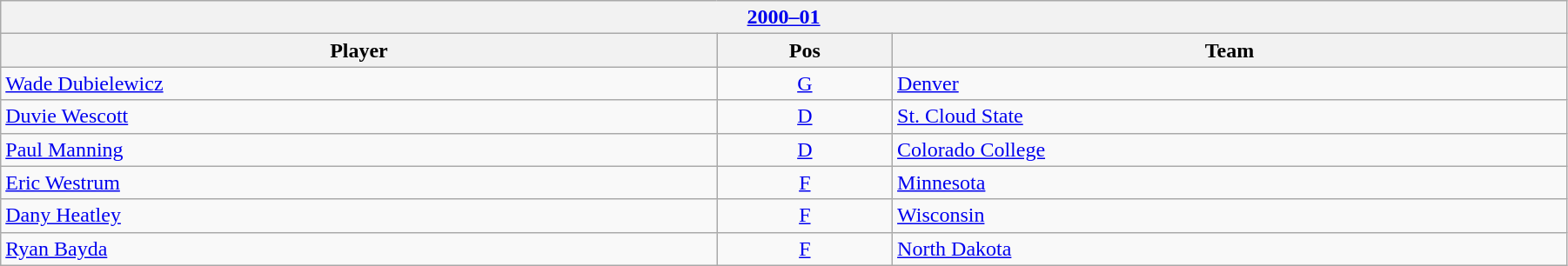<table class="wikitable" width=95%>
<tr>
<th colspan=3><a href='#'>2000–01</a></th>
</tr>
<tr>
<th>Player</th>
<th>Pos</th>
<th>Team</th>
</tr>
<tr>
<td><a href='#'>Wade Dubielewicz</a></td>
<td align=center><a href='#'>G</a></td>
<td><a href='#'>Denver</a></td>
</tr>
<tr>
<td><a href='#'>Duvie Wescott</a></td>
<td align=center><a href='#'>D</a></td>
<td><a href='#'>St. Cloud State</a></td>
</tr>
<tr>
<td><a href='#'>Paul Manning</a></td>
<td align=center><a href='#'>D</a></td>
<td><a href='#'>Colorado College</a></td>
</tr>
<tr>
<td><a href='#'>Eric Westrum</a></td>
<td align=center><a href='#'>F</a></td>
<td><a href='#'>Minnesota</a></td>
</tr>
<tr>
<td><a href='#'>Dany Heatley</a></td>
<td align=center><a href='#'>F</a></td>
<td><a href='#'>Wisconsin</a></td>
</tr>
<tr>
<td><a href='#'>Ryan Bayda</a></td>
<td align=center><a href='#'>F</a></td>
<td><a href='#'>North Dakota</a></td>
</tr>
</table>
